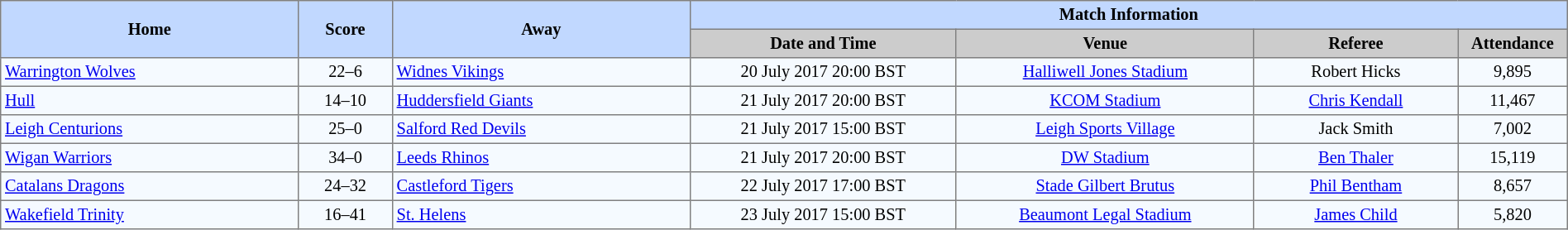<table border=1 style="border-collapse:collapse; font-size:85%; text-align:center;" cellpadding=3 cellspacing=0 width=100%>
<tr bgcolor=#C1D8FF>
<th rowspan=2 width=19%>Home</th>
<th rowspan=2 width=6%>Score</th>
<th rowspan=2 width=19%>Away</th>
<th colspan=6>Match Information</th>
</tr>
<tr bgcolor=#CCCCCC>
<th width=17%>Date and Time</th>
<th width=19%>Venue</th>
<th width=13%>Referee</th>
<th width=7%>Attendance</th>
</tr>
<tr bgcolor=#F5FAFF>
<td align=left> <a href='#'>Warrington Wolves</a></td>
<td>22–6</td>
<td align=left> <a href='#'>Widnes Vikings</a></td>
<td>20 July 2017 20:00 BST</td>
<td><a href='#'>Halliwell Jones Stadium</a></td>
<td>Robert Hicks</td>
<td>9,895</td>
</tr>
<tr bgcolor=#F5FAFF>
<td align=left> <a href='#'>Hull</a></td>
<td>14–10</td>
<td align=left> <a href='#'>Huddersfield Giants</a></td>
<td>21 July 2017 20:00 BST</td>
<td><a href='#'>KCOM Stadium</a></td>
<td><a href='#'>Chris Kendall</a></td>
<td>11,467</td>
</tr>
<tr bgcolor=#F5FAFF>
<td align=left> <a href='#'>Leigh Centurions</a></td>
<td>25–0</td>
<td align=left> <a href='#'>Salford Red Devils</a></td>
<td>21 July 2017 15:00 BST</td>
<td><a href='#'>Leigh Sports Village</a></td>
<td>Jack Smith</td>
<td>7,002</td>
</tr>
<tr bgcolor=#F5FAFF>
<td align=left> <a href='#'>Wigan Warriors</a></td>
<td>34–0</td>
<td align=left> <a href='#'>Leeds Rhinos</a></td>
<td>21 July 2017 20:00 BST</td>
<td><a href='#'>DW Stadium</a></td>
<td><a href='#'>Ben Thaler</a></td>
<td>15,119</td>
</tr>
<tr bgcolor=#F5FAFF>
<td align=left> <a href='#'>Catalans Dragons</a></td>
<td>24–32</td>
<td align=left> <a href='#'>Castleford Tigers</a></td>
<td>22 July 2017 17:00 BST</td>
<td><a href='#'>Stade Gilbert Brutus</a></td>
<td><a href='#'>Phil Bentham</a></td>
<td>8,657</td>
</tr>
<tr bgcolor=#F5FAFF>
<td align=left> <a href='#'>Wakefield Trinity</a></td>
<td>16–41</td>
<td align=left> <a href='#'>St. Helens</a></td>
<td>23 July 2017 15:00 BST</td>
<td><a href='#'>Beaumont Legal Stadium</a></td>
<td><a href='#'>James Child</a></td>
<td>5,820</td>
</tr>
</table>
